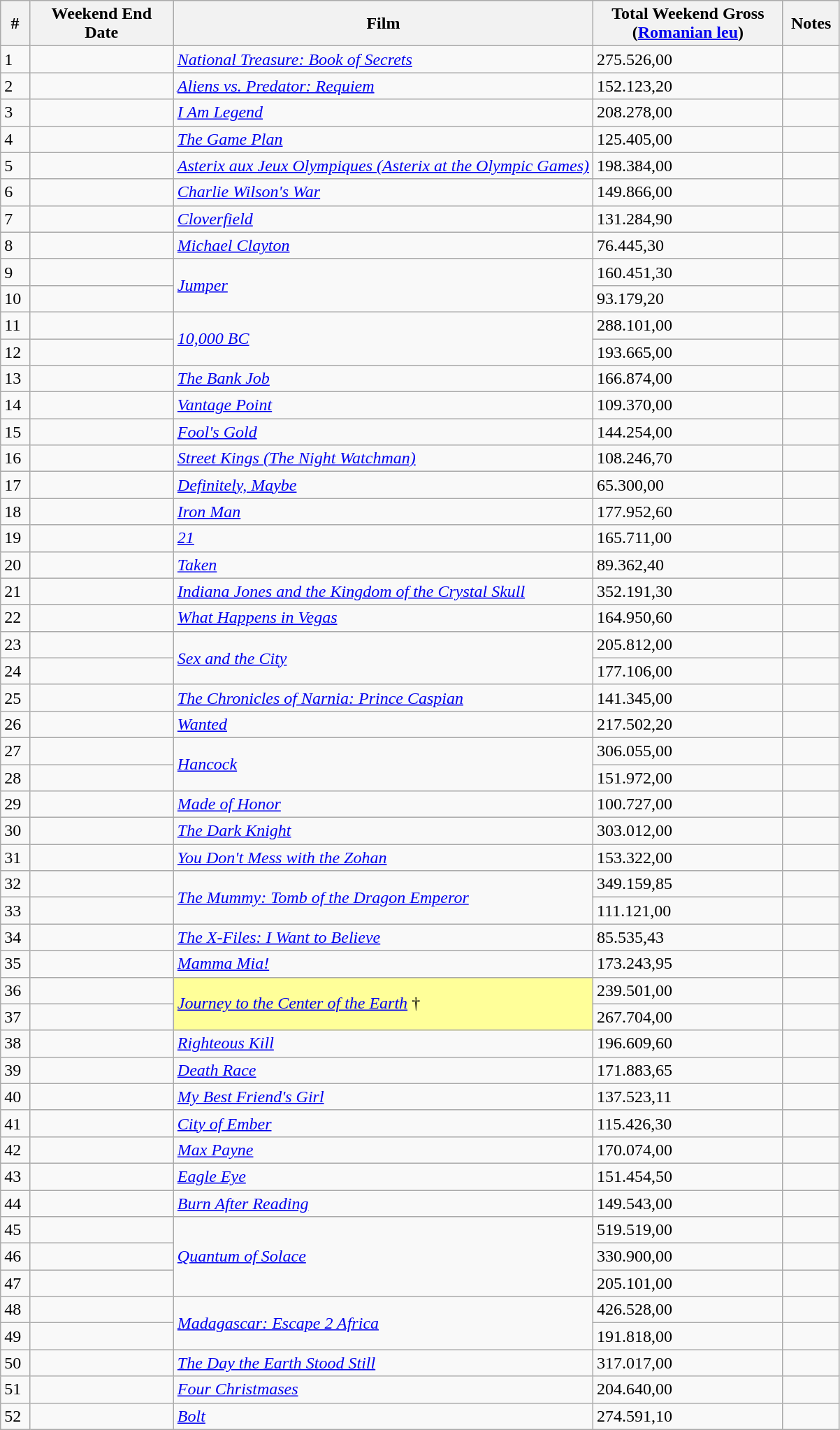<table class="wikitable sortable">
<tr>
<th abbr="Week">#</th>
<th abbr="Date" style="width:130px">Weekend End Date</th>
<th width="50%">Film</th>
<th abbr="Gross">Total Weekend Gross<br>(<a href='#'>Romanian leu</a>)</th>
<th>Notes</th>
</tr>
<tr>
<td>1</td>
<td></td>
<td><em><a href='#'>National Treasure: Book of Secrets</a></em></td>
<td>275.526,00</td>
<td></td>
</tr>
<tr>
<td>2</td>
<td></td>
<td><em><a href='#'>Aliens vs. Predator: Requiem</a></em></td>
<td>152.123,20</td>
<td></td>
</tr>
<tr>
<td>3</td>
<td></td>
<td><em><a href='#'>I Am Legend</a></em></td>
<td>208.278,00</td>
<td></td>
</tr>
<tr>
<td>4</td>
<td></td>
<td><em><a href='#'>The Game Plan</a></em></td>
<td>125.405,00</td>
<td></td>
</tr>
<tr>
<td>5</td>
<td></td>
<td><em><a href='#'>Asterix aux Jeux Olympiques (Asterix at the Olympic Games)</a></em></td>
<td>198.384,00</td>
<td></td>
</tr>
<tr>
<td>6</td>
<td></td>
<td><em><a href='#'>Charlie Wilson's War</a></em></td>
<td>149.866,00</td>
<td></td>
</tr>
<tr>
<td>7</td>
<td></td>
<td><em><a href='#'>Cloverfield</a></em></td>
<td>131.284,90</td>
<td></td>
</tr>
<tr>
<td>8</td>
<td></td>
<td><em><a href='#'>Michael Clayton</a></em></td>
<td>76.445,30</td>
<td></td>
</tr>
<tr>
<td>9</td>
<td></td>
<td rowspan="2"><em><a href='#'>Jumper</a></em></td>
<td>160.451,30</td>
<td></td>
</tr>
<tr>
<td>10</td>
<td></td>
<td>93.179,20</td>
<td></td>
</tr>
<tr>
<td>11</td>
<td></td>
<td rowspan="2"><em><a href='#'>10,000 BC</a></em></td>
<td>288.101,00</td>
<td></td>
</tr>
<tr>
<td>12</td>
<td></td>
<td>193.665,00</td>
<td></td>
</tr>
<tr>
<td>13</td>
<td></td>
<td><em><a href='#'>The Bank Job</a></em></td>
<td>166.874,00</td>
<td></td>
</tr>
<tr>
<td>14</td>
<td></td>
<td><em><a href='#'>Vantage Point</a></em></td>
<td>109.370,00</td>
<td></td>
</tr>
<tr>
<td>15</td>
<td></td>
<td><em><a href='#'>Fool's Gold</a></em></td>
<td>144.254,00</td>
<td></td>
</tr>
<tr>
<td>16</td>
<td></td>
<td><em><a href='#'>Street Kings (The Night Watchman)</a></em></td>
<td>108.246,70</td>
<td></td>
</tr>
<tr>
<td>17</td>
<td></td>
<td><em><a href='#'>Definitely, Maybe</a></em></td>
<td>65.300,00</td>
<td></td>
</tr>
<tr>
<td>18</td>
<td></td>
<td><em><a href='#'>Iron Man</a></em></td>
<td>177.952,60</td>
<td></td>
</tr>
<tr>
<td>19</td>
<td></td>
<td><em><a href='#'>21</a></em></td>
<td>165.711,00</td>
<td></td>
</tr>
<tr>
<td>20</td>
<td></td>
<td><em><a href='#'>Taken</a></em></td>
<td>89.362,40</td>
<td></td>
</tr>
<tr>
<td>21</td>
<td></td>
<td><em><a href='#'>Indiana Jones and the Kingdom of the Crystal Skull</a></em></td>
<td>352.191,30</td>
<td></td>
</tr>
<tr>
<td>22</td>
<td></td>
<td><em><a href='#'>What Happens in Vegas</a></em></td>
<td>164.950,60</td>
<td></td>
</tr>
<tr>
<td>23</td>
<td></td>
<td rowspan="2"><em><a href='#'>Sex and the City</a></em></td>
<td>205.812,00</td>
<td></td>
</tr>
<tr>
<td>24</td>
<td></td>
<td>177.106,00</td>
<td></td>
</tr>
<tr>
<td>25</td>
<td></td>
<td><em><a href='#'>The Chronicles of Narnia: Prince Caspian</a></em></td>
<td>141.345,00</td>
<td></td>
</tr>
<tr>
<td>26</td>
<td></td>
<td><em><a href='#'>Wanted</a></em></td>
<td>217.502,20</td>
<td></td>
</tr>
<tr>
<td>27</td>
<td></td>
<td rowspan="2"><em><a href='#'>Hancock</a></em></td>
<td>306.055,00</td>
<td></td>
</tr>
<tr>
<td>28</td>
<td></td>
<td>151.972,00</td>
<td></td>
</tr>
<tr>
<td>29</td>
<td></td>
<td><em><a href='#'>Made of Honor</a></em></td>
<td>100.727,00</td>
<td></td>
</tr>
<tr>
<td>30</td>
<td></td>
<td><em><a href='#'>The Dark Knight</a></em></td>
<td>303.012,00</td>
<td></td>
</tr>
<tr>
<td>31</td>
<td></td>
<td><em><a href='#'>You Don't Mess with the Zohan</a></em></td>
<td>153.322,00</td>
<td></td>
</tr>
<tr>
<td>32</td>
<td></td>
<td rowspan="2"><em><a href='#'>The Mummy: Tomb of the Dragon Emperor</a></em></td>
<td>349.159,85</td>
<td></td>
</tr>
<tr>
<td>33</td>
<td></td>
<td>111.121,00</td>
<td></td>
</tr>
<tr>
<td>34</td>
<td></td>
<td><em><a href='#'>The X-Files: I Want to Believe</a></em></td>
<td>85.535,43</td>
<td></td>
</tr>
<tr>
<td>35</td>
<td></td>
<td><em><a href='#'>Mamma Mia!</a></em></td>
<td>173.243,95</td>
<td></td>
</tr>
<tr>
<td>36</td>
<td></td>
<td rowspan="2" style="background-color:#FFFF99"><em><a href='#'>Journey to the Center of the Earth</a></em> †</td>
<td>239.501,00</td>
<td></td>
</tr>
<tr>
<td>37</td>
<td></td>
<td>267.704,00</td>
<td></td>
</tr>
<tr>
<td>38</td>
<td></td>
<td><em><a href='#'>Righteous Kill</a></em></td>
<td>196.609,60</td>
<td></td>
</tr>
<tr>
<td>39</td>
<td></td>
<td><em><a href='#'>Death Race</a></em></td>
<td>171.883,65</td>
<td></td>
</tr>
<tr>
<td>40</td>
<td></td>
<td><em><a href='#'>My Best Friend's Girl</a></em></td>
<td>137.523,11</td>
<td></td>
</tr>
<tr>
<td>41</td>
<td></td>
<td><em><a href='#'>City of Ember</a></em></td>
<td>115.426,30</td>
<td></td>
</tr>
<tr>
<td>42</td>
<td></td>
<td><em><a href='#'>Max Payne</a></em></td>
<td>170.074,00</td>
<td></td>
</tr>
<tr>
<td>43</td>
<td></td>
<td><em><a href='#'>Eagle Eye</a></em></td>
<td>151.454,50</td>
<td></td>
</tr>
<tr>
<td>44</td>
<td></td>
<td><em><a href='#'>Burn After Reading</a></em></td>
<td>149.543,00</td>
<td></td>
</tr>
<tr>
<td>45</td>
<td></td>
<td rowspan="3"><em><a href='#'>Quantum of Solace</a></em></td>
<td>519.519,00</td>
<td></td>
</tr>
<tr>
<td>46</td>
<td></td>
<td>330.900,00</td>
<td></td>
</tr>
<tr>
<td>47</td>
<td></td>
<td>205.101,00</td>
<td></td>
</tr>
<tr>
<td>48</td>
<td></td>
<td rowspan="2"><em><a href='#'>Madagascar: Escape 2 Africa</a></em></td>
<td>426.528,00</td>
<td></td>
</tr>
<tr>
<td>49</td>
<td></td>
<td>191.818,00</td>
<td></td>
</tr>
<tr>
<td>50</td>
<td></td>
<td><em><a href='#'>The Day the Earth Stood Still</a></em></td>
<td>317.017,00</td>
<td></td>
</tr>
<tr>
<td>51</td>
<td></td>
<td><em><a href='#'>Four Christmases</a></em></td>
<td>204.640,00</td>
<td></td>
</tr>
<tr>
<td>52</td>
<td></td>
<td><em><a href='#'>Bolt</a></em></td>
<td>274.591,10</td>
<td></td>
</tr>
</table>
